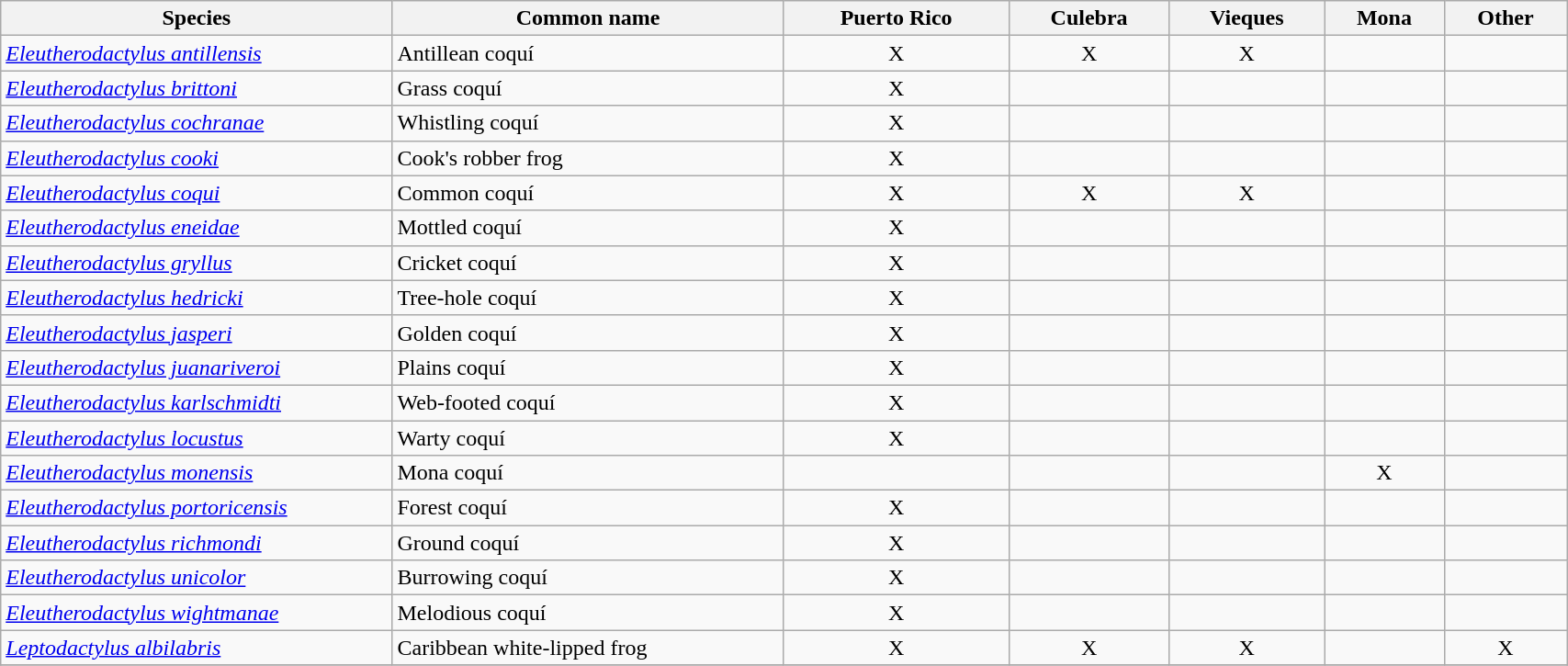<table width=90% class="wikitable">
<tr>
<th width=25%>Species</th>
<th width=25%>Common name</th>
<th>Puerto Rico</th>
<th>Culebra</th>
<th>Vieques</th>
<th>Mona</th>
<th>Other</th>
</tr>
<tr>
<td><em><a href='#'>Eleutherodactylus antillensis</a></em></td>
<td>Antillean coquí</td>
<td align=center>X</td>
<td align=center>X</td>
<td align=center>X</td>
<td></td>
<td></td>
</tr>
<tr>
<td><em><a href='#'>Eleutherodactylus brittoni</a></em> </td>
<td>Grass coquí</td>
<td align=center>X</td>
<td></td>
<td></td>
<td></td>
<td></td>
</tr>
<tr>
<td><em><a href='#'>Eleutherodactylus cochranae</a></em></td>
<td>Whistling coquí</td>
<td align=center>X</td>
<td></td>
<td></td>
<td></td>
<td></td>
</tr>
<tr>
<td><em><a href='#'>Eleutherodactylus cooki</a></em> </td>
<td>Cook's robber frog</td>
<td align=center>X</td>
<td></td>
<td></td>
<td></td>
<td></td>
</tr>
<tr>
<td><em><a href='#'>Eleutherodactylus coqui</a></em></td>
<td>Common coquí</td>
<td align=center>X</td>
<td align=center>X</td>
<td align=center>X</td>
<td></td>
<td></td>
</tr>
<tr>
<td><em><a href='#'>Eleutherodactylus eneidae</a></em> </td>
<td>Mottled coquí</td>
<td align=center>X</td>
<td></td>
<td></td>
<td></td>
<td></td>
</tr>
<tr>
<td><em><a href='#'>Eleutherodactylus gryllus</a></em> </td>
<td>Cricket coquí</td>
<td align=center>X</td>
<td></td>
<td></td>
<td></td>
<td></td>
</tr>
<tr>
<td><em><a href='#'>Eleutherodactylus hedricki</a></em> </td>
<td>Tree-hole coquí</td>
<td align=center>X</td>
<td></td>
<td></td>
<td></td>
<td></td>
</tr>
<tr>
<td><em><a href='#'>Eleutherodactylus jasperi</a></em> </td>
<td>Golden coquí</td>
<td align=center>X</td>
<td></td>
<td></td>
<td></td>
<td></td>
</tr>
<tr>
<td><em><a href='#'>Eleutherodactylus juanariveroi</a></em> </td>
<td>Plains coquí</td>
<td align=center>X</td>
<td></td>
<td></td>
<td></td>
<td></td>
</tr>
<tr>
<td><em><a href='#'>Eleutherodactylus karlschmidti</a></em> </td>
<td>Web-footed coquí</td>
<td align=center>X</td>
<td></td>
<td></td>
<td></td>
<td></td>
</tr>
<tr>
<td><em><a href='#'>Eleutherodactylus locustus</a></em> </td>
<td>Warty coquí</td>
<td align=center>X</td>
<td></td>
<td></td>
<td></td>
<td></td>
</tr>
<tr>
<td><em><a href='#'>Eleutherodactylus monensis</a></em> </td>
<td>Mona coquí</td>
<td></td>
<td></td>
<td></td>
<td align=center>X</td>
<td></td>
</tr>
<tr>
<td><em><a href='#'>Eleutherodactylus portoricensis</a></em> </td>
<td>Forest coquí</td>
<td align=center>X</td>
<td></td>
<td></td>
<td></td>
<td></td>
</tr>
<tr>
<td><em><a href='#'>Eleutherodactylus richmondi</a></em> </td>
<td>Ground coquí</td>
<td align=center>X</td>
<td></td>
<td></td>
<td></td>
<td></td>
</tr>
<tr>
<td><em><a href='#'>Eleutherodactylus unicolor</a></em> </td>
<td>Burrowing coquí</td>
<td align=center>X</td>
<td></td>
<td></td>
<td></td>
<td></td>
</tr>
<tr>
<td><em><a href='#'>Eleutherodactylus wightmanae</a></em> </td>
<td>Melodious coquí</td>
<td align=center>X</td>
<td></td>
<td></td>
<td></td>
<td></td>
</tr>
<tr>
<td><em><a href='#'>Leptodactylus albilabris</a></em></td>
<td>Caribbean white-lipped frog</td>
<td align=center>X</td>
<td align=center>X</td>
<td align=center>X</td>
<td></td>
<td align=center>X </td>
</tr>
<tr>
</tr>
</table>
